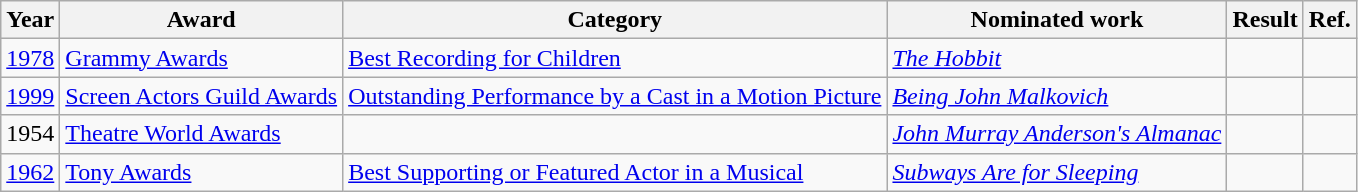<table class="wikitable">
<tr>
<th>Year</th>
<th>Award</th>
<th>Category</th>
<th>Nominated work</th>
<th>Result</th>
<th>Ref.</th>
</tr>
<tr>
<td><a href='#'>1978</a></td>
<td><a href='#'>Grammy Awards</a></td>
<td><a href='#'>Best Recording for Children</a></td>
<td><em><a href='#'>The Hobbit</a></em></td>
<td></td>
<td align="center"></td>
</tr>
<tr>
<td><a href='#'>1999</a></td>
<td><a href='#'>Screen Actors Guild Awards</a></td>
<td><a href='#'>Outstanding Performance by a Cast in a Motion Picture</a></td>
<td><em><a href='#'>Being John Malkovich</a></em></td>
<td></td>
<td align="center"></td>
</tr>
<tr>
<td>1954</td>
<td><a href='#'>Theatre World Awards</a></td>
<td></td>
<td><em><a href='#'>John Murray Anderson's Almanac</a></em></td>
<td></td>
<td align="center"></td>
</tr>
<tr>
<td><a href='#'>1962</a></td>
<td><a href='#'>Tony Awards</a></td>
<td><a href='#'>Best Supporting or Featured Actor in a Musical</a></td>
<td><em><a href='#'>Subways Are for Sleeping</a></em></td>
<td></td>
<td align="center"></td>
</tr>
</table>
